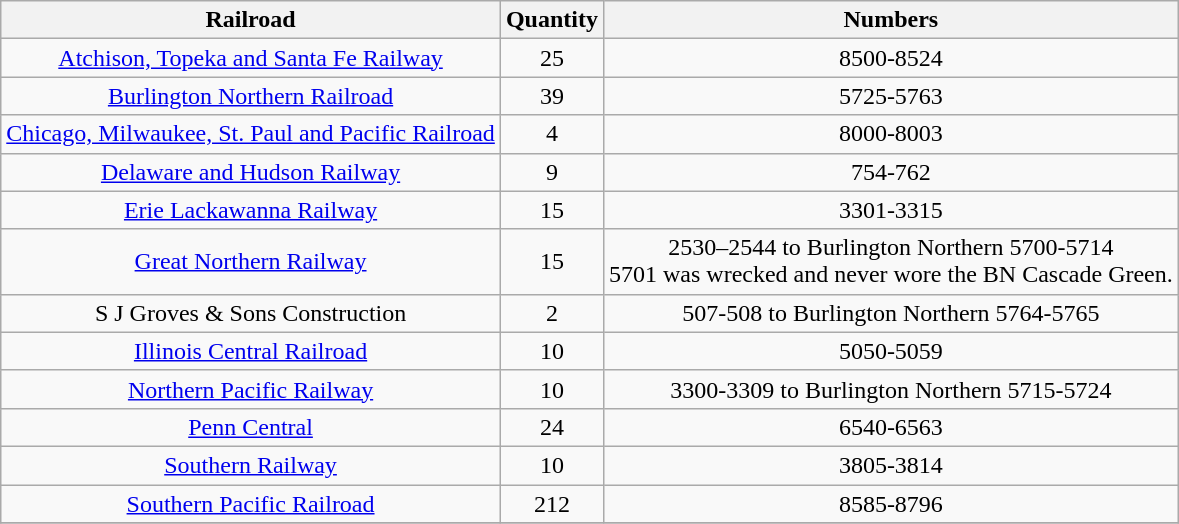<table class="wikitable">
<tr>
<th>Railroad</th>
<th>Quantity</th>
<th>Numbers</th>
</tr>
<tr align = "center">
<td><a href='#'>Atchison, Topeka and Santa Fe Railway</a></td>
<td>25</td>
<td>8500-8524</td>
</tr>
<tr align = "center">
<td><a href='#'>Burlington Northern Railroad</a></td>
<td>39</td>
<td>5725-5763</td>
</tr>
<tr align = "center">
<td><a href='#'>Chicago, Milwaukee, St. Paul and Pacific Railroad</a></td>
<td>4</td>
<td>8000-8003</td>
</tr>
<tr align = "center">
<td><a href='#'>Delaware and Hudson Railway</a></td>
<td>9</td>
<td>754-762</td>
</tr>
<tr align = "center">
<td><a href='#'>Erie Lackawanna Railway</a></td>
<td>15</td>
<td>3301-3315</td>
</tr>
<tr align = "center">
<td><a href='#'>Great Northern Railway</a></td>
<td>15</td>
<td>2530–2544 to Burlington Northern 5700-5714<br>5701 was wrecked and never wore the BN Cascade Green.</td>
</tr>
<tr align = "center">
<td>S J Groves & Sons Construction</td>
<td>2</td>
<td>507-508 to Burlington Northern 5764-5765</td>
</tr>
<tr align = "center">
<td><a href='#'>Illinois Central Railroad</a></td>
<td>10</td>
<td>5050-5059</td>
</tr>
<tr align = "center">
<td><a href='#'>Northern Pacific Railway</a></td>
<td>10</td>
<td>3300-3309 to Burlington Northern 5715-5724</td>
</tr>
<tr align = "center">
<td><a href='#'>Penn Central</a></td>
<td>24</td>
<td>6540-6563</td>
</tr>
<tr align = "center">
<td><a href='#'>Southern Railway</a></td>
<td>10</td>
<td>3805-3814</td>
</tr>
<tr align = "center">
<td><a href='#'>Southern Pacific Railroad</a></td>
<td>212</td>
<td>8585-8796</td>
</tr>
<tr>
</tr>
</table>
